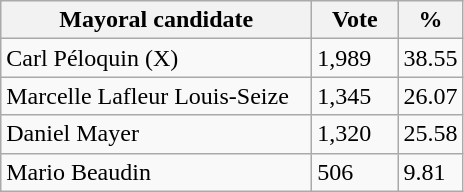<table class="wikitable">
<tr>
<th bgcolor="#DDDDFF" width="200px">Mayoral candidate</th>
<th bgcolor="#DDDDFF" width="50px">Vote</th>
<th bgcolor="#DDDDFF" width="30px">%</th>
</tr>
<tr>
<td>Carl Péloquin (X)</td>
<td>1,989</td>
<td>38.55</td>
</tr>
<tr>
<td>Marcelle Lafleur Louis-Seize</td>
<td>1,345</td>
<td>26.07</td>
</tr>
<tr>
<td>Daniel Mayer</td>
<td>1,320</td>
<td>25.58</td>
</tr>
<tr>
<td>Mario Beaudin</td>
<td>506</td>
<td>9.81</td>
</tr>
</table>
